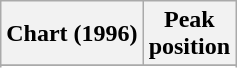<table class="wikitable sortable plainrowheaders" style="text-align:center">
<tr>
<th scope="col">Chart (1996)</th>
<th scope="col">Peak<br>position</th>
</tr>
<tr>
</tr>
<tr>
</tr>
</table>
